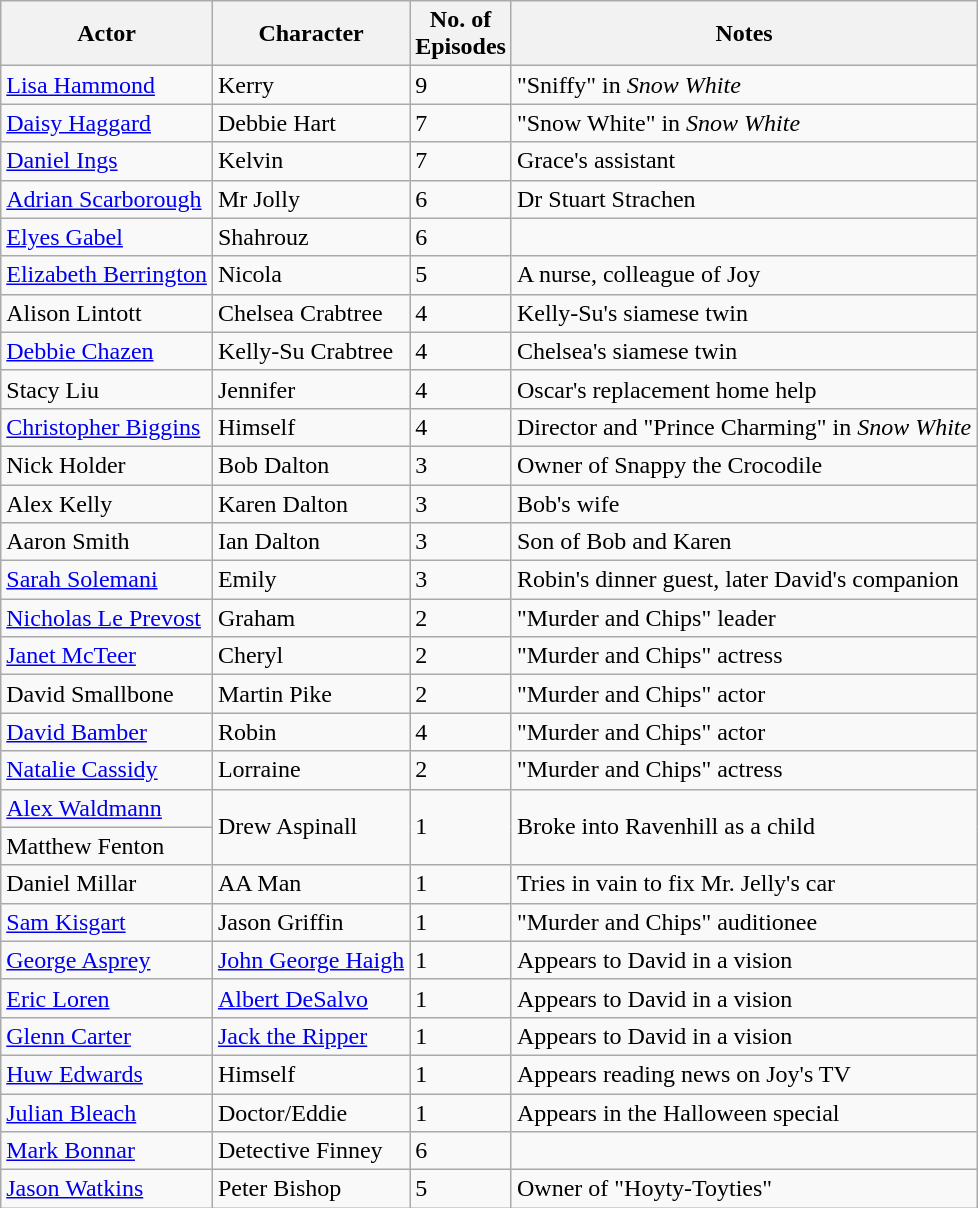<table class="wikitable sortable"">
<tr>
<th>Actor</th>
<th>Character</th>
<th>No. of<br>Episodes</th>
<th>Notes</th>
</tr>
<tr>
<td><a href='#'>Lisa Hammond</a></td>
<td>Kerry</td>
<td>9</td>
<td>"Sniffy" in <em>Snow White</em></td>
</tr>
<tr>
<td><a href='#'>Daisy Haggard</a></td>
<td>Debbie Hart</td>
<td>7</td>
<td>"Snow White" in <em>Snow White</em></td>
</tr>
<tr>
<td><a href='#'>Daniel Ings</a></td>
<td>Kelvin</td>
<td>7</td>
<td>Grace's assistant</td>
</tr>
<tr>
<td><a href='#'>Adrian Scarborough</a></td>
<td>Mr Jolly</td>
<td>6</td>
<td>Dr Stuart Strachen</td>
</tr>
<tr>
<td><a href='#'>Elyes Gabel</a></td>
<td>Shahrouz</td>
<td>6</td>
<td></td>
</tr>
<tr>
<td><a href='#'>Elizabeth Berrington</a></td>
<td>Nicola</td>
<td>5</td>
<td>A nurse, colleague of Joy</td>
</tr>
<tr>
<td>Alison Lintott</td>
<td>Chelsea Crabtree</td>
<td>4</td>
<td>Kelly-Su's siamese twin</td>
</tr>
<tr>
<td><a href='#'>Debbie Chazen</a></td>
<td>Kelly-Su Crabtree</td>
<td>4</td>
<td>Chelsea's siamese twin</td>
</tr>
<tr>
<td>Stacy Liu</td>
<td>Jennifer</td>
<td>4</td>
<td>Oscar's replacement home help</td>
</tr>
<tr>
<td><a href='#'>Christopher Biggins</a></td>
<td>Himself</td>
<td>4</td>
<td>Director and "Prince Charming" in <em>Snow White</em></td>
</tr>
<tr>
<td>Nick Holder</td>
<td>Bob Dalton</td>
<td>3</td>
<td>Owner of Snappy the Crocodile</td>
</tr>
<tr>
<td>Alex Kelly</td>
<td>Karen Dalton</td>
<td>3</td>
<td>Bob's wife</td>
</tr>
<tr>
<td>Aaron Smith</td>
<td>Ian Dalton</td>
<td>3</td>
<td>Son of Bob and Karen</td>
</tr>
<tr>
<td><a href='#'>Sarah Solemani</a></td>
<td>Emily</td>
<td>3</td>
<td>Robin's dinner guest, later David's companion</td>
</tr>
<tr>
<td><a href='#'>Nicholas Le Prevost</a></td>
<td>Graham</td>
<td>2</td>
<td>"Murder and Chips" leader</td>
</tr>
<tr>
<td><a href='#'>Janet McTeer</a></td>
<td>Cheryl</td>
<td>2</td>
<td>"Murder and Chips" actress</td>
</tr>
<tr>
<td>David Smallbone</td>
<td>Martin Pike</td>
<td>2</td>
<td>"Murder and Chips" actor</td>
</tr>
<tr>
<td><a href='#'>David Bamber</a></td>
<td>Robin</td>
<td>4</td>
<td>"Murder and Chips" actor</td>
</tr>
<tr>
<td><a href='#'>Natalie Cassidy</a></td>
<td>Lorraine</td>
<td>2</td>
<td>"Murder and Chips" actress</td>
</tr>
<tr>
<td><a href='#'>Alex Waldmann</a></td>
<td rowspan=2>Drew Aspinall</td>
<td rowspan=2>1</td>
<td rowspan=2>Broke into Ravenhill as a child</td>
</tr>
<tr>
<td>Matthew Fenton</td>
</tr>
<tr>
<td>Daniel Millar</td>
<td>AA Man</td>
<td>1</td>
<td>Tries in vain to fix Mr. Jelly's car</td>
</tr>
<tr>
<td><a href='#'>Sam Kisgart</a></td>
<td>Jason Griffin</td>
<td>1</td>
<td>"Murder and Chips" auditionee</td>
</tr>
<tr>
<td><a href='#'>George Asprey</a></td>
<td><a href='#'>John George Haigh</a></td>
<td>1</td>
<td>Appears to David in a vision</td>
</tr>
<tr>
<td><a href='#'>Eric Loren</a></td>
<td><a href='#'>Albert DeSalvo</a></td>
<td>1</td>
<td>Appears to David in a vision</td>
</tr>
<tr>
<td><a href='#'>Glenn Carter</a></td>
<td><a href='#'>Jack the Ripper</a></td>
<td>1</td>
<td>Appears to David in a vision</td>
</tr>
<tr>
<td><a href='#'>Huw Edwards</a></td>
<td>Himself</td>
<td>1</td>
<td>Appears reading news on Joy's TV</td>
</tr>
<tr>
<td><a href='#'>Julian Bleach</a></td>
<td>Doctor/Eddie</td>
<td>1</td>
<td>Appears in the Halloween special</td>
</tr>
<tr>
<td><a href='#'>Mark Bonnar</a></td>
<td>Detective Finney</td>
<td>6</td>
<td></td>
</tr>
<tr>
<td><a href='#'>Jason Watkins</a></td>
<td>Peter Bishop</td>
<td>5</td>
<td>Owner of "Hoyty-Toyties"</td>
</tr>
</table>
